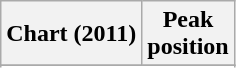<table class="wikitable sortable plainrowheaders">
<tr>
<th scope="col">Chart (2011)</th>
<th scope="col">Peak<br>position</th>
</tr>
<tr>
</tr>
<tr>
</tr>
<tr>
</tr>
<tr>
</tr>
</table>
